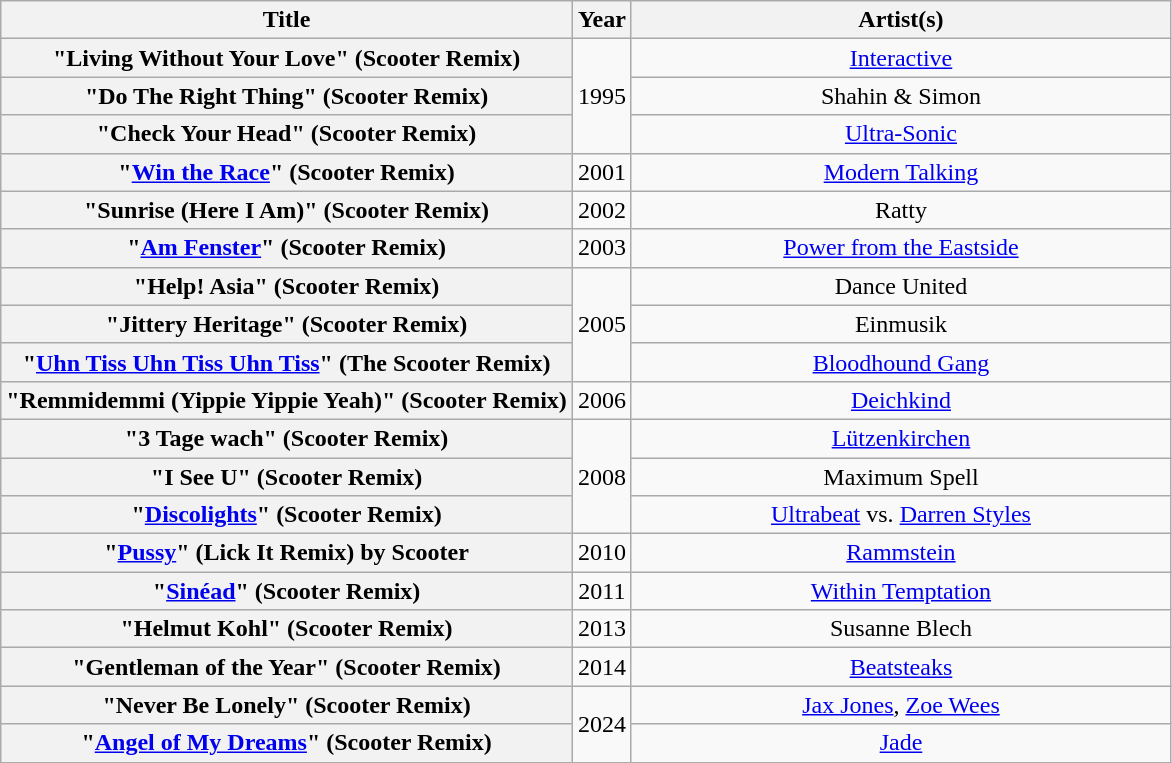<table class="wikitable plainrowheaders" style="text-align:center;">
<tr>
<th scope="col">Title</th>
<th scope="col">Year</th>
<th scope="col" style="width:22em;">Artist(s)</th>
</tr>
<tr>
<th scope="row">"Living Without Your Love" (Scooter Remix)</th>
<td rowspan="3">1995</td>
<td><a href='#'>Interactive</a></td>
</tr>
<tr>
<th scope="row">"Do The Right Thing" (Scooter Remix)</th>
<td>Shahin & Simon</td>
</tr>
<tr>
<th scope="row">"Check Your Head" (Scooter Remix)</th>
<td><a href='#'>Ultra-Sonic</a></td>
</tr>
<tr>
<th scope="row">"<a href='#'>Win the Race</a>" (Scooter Remix)</th>
<td>2001</td>
<td><a href='#'>Modern Talking</a></td>
</tr>
<tr>
<th scope="row">"Sunrise (Here I Am)" (Scooter Remix)</th>
<td>2002</td>
<td>Ratty</td>
</tr>
<tr>
<th scope="row">"<a href='#'>Am Fenster</a>" (Scooter Remix)</th>
<td>2003</td>
<td><a href='#'>Power from the Eastside</a></td>
</tr>
<tr>
<th scope="row">"Help! Asia" (Scooter Remix)</th>
<td rowspan="3">2005</td>
<td>Dance United</td>
</tr>
<tr>
<th scope="row">"Jittery Heritage" (Scooter Remix)</th>
<td>Einmusik</td>
</tr>
<tr>
<th scope="row">"<a href='#'>Uhn Tiss Uhn Tiss Uhn Tiss</a>" (The Scooter Remix)</th>
<td><a href='#'>Bloodhound Gang</a></td>
</tr>
<tr>
<th scope="row">"Remmidemmi (Yippie Yippie Yeah)" (Scooter Remix)</th>
<td>2006</td>
<td><a href='#'>Deichkind</a></td>
</tr>
<tr>
<th scope="row">"3 Tage wach" (Scooter Remix)</th>
<td rowspan="3">2008</td>
<td><a href='#'>Lützenkirchen</a></td>
</tr>
<tr>
<th scope="row">"I See U" (Scooter Remix)</th>
<td>Maximum Spell</td>
</tr>
<tr>
<th scope="row">"<a href='#'>Discolights</a>" (Scooter Remix)</th>
<td><a href='#'>Ultrabeat</a> vs. <a href='#'>Darren Styles</a></td>
</tr>
<tr>
<th scope="row">"<a href='#'>Pussy</a>" (Lick It Remix) by Scooter</th>
<td>2010</td>
<td><a href='#'>Rammstein</a></td>
</tr>
<tr>
<th scope="row">"<a href='#'>Sinéad</a>" (Scooter Remix)</th>
<td>2011</td>
<td><a href='#'>Within Temptation</a></td>
</tr>
<tr>
<th scope="row">"Helmut Kohl" (Scooter Remix)</th>
<td>2013</td>
<td>Susanne Blech</td>
</tr>
<tr>
<th scope="row">"Gentleman of the Year" (Scooter Remix)</th>
<td>2014</td>
<td><a href='#'>Beatsteaks</a></td>
</tr>
<tr>
<th scope="row">"Never Be Lonely" (Scooter Remix)</th>
<td rowspan="2">2024</td>
<td><a href='#'>Jax Jones</a>, <a href='#'>Zoe Wees</a></td>
</tr>
<tr>
<th scope="row">"<a href='#'>Angel of My Dreams</a>" (Scooter Remix)</th>
<td><a href='#'>Jade</a></td>
</tr>
</table>
